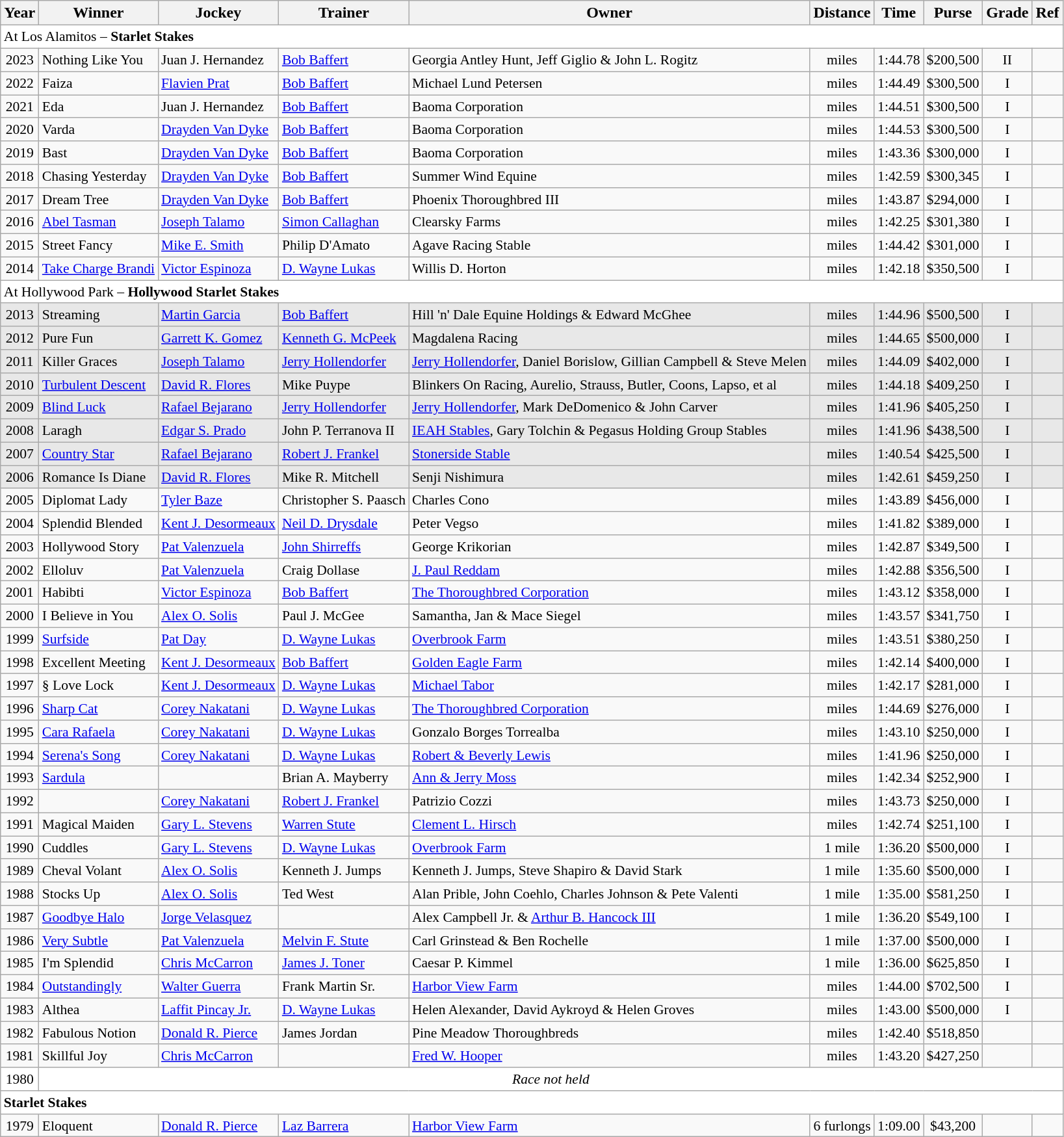<table class="wikitable sortable">
<tr>
<th>Year</th>
<th>Winner</th>
<th>Jockey</th>
<th>Trainer</th>
<th>Owner</th>
<th>Distance</th>
<th>Time</th>
<th>Purse</th>
<th>Grade</th>
<th>Ref</th>
</tr>
<tr style="font-size:90%; background-color:white">
<td align="left" colspan=11>At Los Alamitos – <strong>Starlet Stakes</strong></td>
</tr>
<tr style="font-size:90%;">
<td align=center>2023</td>
<td>Nothing Like You</td>
<td>Juan J. Hernandez</td>
<td><a href='#'>Bob Baffert</a></td>
<td>Georgia Antley Hunt, Jeff Giglio & John L. Rogitz</td>
<td align=center> miles</td>
<td align=center>1:44.78</td>
<td align=center>$200,500</td>
<td align=center>II</td>
<td></td>
</tr>
<tr style="font-size:90%;">
<td align=center>2022</td>
<td>Faiza</td>
<td><a href='#'>Flavien Prat</a></td>
<td><a href='#'>Bob Baffert</a></td>
<td>Michael Lund Petersen</td>
<td align=center> miles</td>
<td align=center>1:44.49</td>
<td align=center>$300,500</td>
<td align=center>I</td>
<td></td>
</tr>
<tr style="font-size:90%;">
<td align=center>2021</td>
<td>Eda</td>
<td>Juan J. Hernandez</td>
<td><a href='#'>Bob Baffert</a></td>
<td>Baoma Corporation</td>
<td align=center> miles</td>
<td align=center>1:44.51</td>
<td align=center>$300,500</td>
<td align=center>I</td>
<td></td>
</tr>
<tr style="font-size:90%;">
<td align=center>2020</td>
<td>Varda</td>
<td><a href='#'>Drayden Van Dyke</a></td>
<td><a href='#'>Bob Baffert</a></td>
<td>Baoma Corporation</td>
<td align=center> miles</td>
<td align=center>1:44.53</td>
<td align=center>$300,500</td>
<td align=center>I</td>
<td></td>
</tr>
<tr style="font-size:90%;">
<td align=center>2019</td>
<td>Bast</td>
<td><a href='#'>Drayden Van Dyke</a></td>
<td><a href='#'>Bob Baffert</a></td>
<td>Baoma Corporation</td>
<td align=center> miles</td>
<td align=center>1:43.36</td>
<td align=center>$300,000</td>
<td align=center>I</td>
<td></td>
</tr>
<tr style="font-size:90%;">
<td align=center>2018</td>
<td>Chasing Yesterday</td>
<td><a href='#'>Drayden Van Dyke</a></td>
<td><a href='#'>Bob Baffert</a></td>
<td>Summer Wind Equine</td>
<td align=center> miles</td>
<td align=center>1:42.59</td>
<td align=center>$300,345</td>
<td align=center>I</td>
<td></td>
</tr>
<tr style="font-size:90%;">
<td align=center>2017</td>
<td>Dream Tree</td>
<td><a href='#'>Drayden Van Dyke</a></td>
<td><a href='#'>Bob Baffert</a></td>
<td>Phoenix Thoroughbred III</td>
<td align=center> miles</td>
<td align=center>1:43.87</td>
<td align=center>$294,000</td>
<td align=center>I</td>
<td></td>
</tr>
<tr style="font-size:90%;">
<td align=center>2016</td>
<td><a href='#'>Abel Tasman</a></td>
<td><a href='#'>Joseph Talamo</a></td>
<td><a href='#'>Simon Callaghan</a></td>
<td>Clearsky Farms</td>
<td align=center> miles</td>
<td align=center>1:42.25</td>
<td align=center>$301,380</td>
<td align=center>I</td>
<td></td>
</tr>
<tr style="font-size:90%;">
<td align=center>2015</td>
<td>Street Fancy</td>
<td><a href='#'>Mike E. Smith</a></td>
<td>Philip D'Amato</td>
<td>Agave Racing Stable</td>
<td align=center> miles</td>
<td align=center>1:44.42</td>
<td align=center>$301,000</td>
<td align=center>I</td>
<td></td>
</tr>
<tr style="font-size:90%;">
<td align=center>2014</td>
<td><a href='#'>Take Charge Brandi</a></td>
<td><a href='#'>Victor Espinoza</a></td>
<td><a href='#'>D. Wayne Lukas</a></td>
<td>Willis D. Horton</td>
<td align=center> miles</td>
<td align=center>1:42.18</td>
<td align=center>$350,500</td>
<td align=center>I</td>
<td></td>
</tr>
<tr style="font-size:90%; background-color:white">
<td align="left" colspan=11>At Hollywood Park – <strong>Hollywood Starlet Stakes</strong></td>
</tr>
<tr style="font-size:90%; background-color:#E8E8E8">
<td align=center>2013</td>
<td>Streaming</td>
<td><a href='#'>Martin Garcia</a></td>
<td><a href='#'>Bob Baffert</a></td>
<td>Hill 'n' Dale Equine Holdings  & Edward McGhee</td>
<td align=center> miles</td>
<td align=center>1:44.96</td>
<td align=center>$500,500</td>
<td align=center>I</td>
<td></td>
</tr>
<tr style="font-size:90%; background-color:#E8E8E8">
<td align=center>2012</td>
<td>Pure Fun</td>
<td><a href='#'>Garrett K. Gomez</a></td>
<td><a href='#'>Kenneth G. McPeek</a></td>
<td>Magdalena Racing</td>
<td align=center> miles</td>
<td align=center>1:44.65</td>
<td align=center>$500,000</td>
<td align=center>I</td>
<td></td>
</tr>
<tr style="font-size:90%; background-color:#E8E8E8">
<td align=center>2011</td>
<td>Killer Graces</td>
<td><a href='#'>Joseph Talamo</a></td>
<td><a href='#'>Jerry Hollendorfer</a></td>
<td><a href='#'>Jerry Hollendorfer</a>, Daniel Borislow, Gillian Campbell & Steve Melen</td>
<td align=center> miles</td>
<td align=center>1:44.09</td>
<td align=center>$402,000</td>
<td align=center>I</td>
<td></td>
</tr>
<tr style="font-size:90%; background-color:#E8E8E8">
<td align=center>2010</td>
<td><a href='#'>Turbulent Descent</a></td>
<td><a href='#'>David R. Flores</a></td>
<td>Mike Puype</td>
<td>Blinkers On Racing, Aurelio, Strauss, Butler, Coons, Lapso, et al</td>
<td align=center> miles</td>
<td align=center>1:44.18</td>
<td align=center>$409,250</td>
<td align=center>I</td>
<td></td>
</tr>
<tr style="font-size:90%; background-color:#E8E8E8">
<td align=center>2009</td>
<td><a href='#'>Blind Luck</a></td>
<td><a href='#'>Rafael Bejarano</a></td>
<td><a href='#'>Jerry Hollendorfer</a></td>
<td><a href='#'>Jerry Hollendorfer</a>, Mark DeDomenico & John Carver</td>
<td align=center> miles</td>
<td align=center>1:41.96</td>
<td align=center>$405,250</td>
<td align=center>I</td>
<td></td>
</tr>
<tr style="font-size:90%; background-color:#E8E8E8">
<td align=center>2008</td>
<td>Laragh</td>
<td><a href='#'>Edgar S. Prado</a></td>
<td>John P. Terranova II</td>
<td><a href='#'>IEAH Stables</a>, Gary Tolchin & Pegasus Holding Group Stables</td>
<td align=center> miles</td>
<td align=center>1:41.96</td>
<td align=center>$438,500</td>
<td align=center>I</td>
<td></td>
</tr>
<tr style="font-size:90%; background-color:#E8E8E8">
<td align=center>2007</td>
<td><a href='#'>Country Star</a></td>
<td><a href='#'>Rafael Bejarano</a></td>
<td><a href='#'>Robert J. Frankel</a></td>
<td><a href='#'>Stonerside Stable</a></td>
<td align=center> miles</td>
<td align=center>1:40.54</td>
<td align=center>$425,500</td>
<td align=center>I</td>
<td></td>
</tr>
<tr style="font-size:90%; background-color:#E8E8E8">
<td align=center>2006</td>
<td>Romance Is Diane</td>
<td><a href='#'>David R. Flores</a></td>
<td>Mike R. Mitchell</td>
<td>Senji Nishimura</td>
<td align=center> miles</td>
<td align=center>1:42.61</td>
<td align=center>$459,250</td>
<td align=center>I</td>
<td></td>
</tr>
<tr style="font-size:90%;">
<td align=center>2005</td>
<td>Diplomat Lady</td>
<td><a href='#'>Tyler Baze</a></td>
<td>Christopher S. Paasch</td>
<td>Charles Cono</td>
<td align=center> miles</td>
<td align=center>1:43.89</td>
<td align=center>$456,000</td>
<td align=center>I</td>
<td></td>
</tr>
<tr style="font-size:90%;">
<td align=center>2004</td>
<td>Splendid Blended</td>
<td><a href='#'>Kent J. Desormeaux</a></td>
<td><a href='#'>Neil D. Drysdale</a></td>
<td>Peter Vegso</td>
<td align=center> miles</td>
<td align=center>1:41.82</td>
<td align=center>$389,000</td>
<td align=center>I</td>
<td></td>
</tr>
<tr style="font-size:90%;">
<td align=center>2003</td>
<td>Hollywood Story</td>
<td><a href='#'>Pat Valenzuela</a></td>
<td><a href='#'>John Shirreffs</a></td>
<td>George Krikorian</td>
<td align=center> miles</td>
<td align=center>1:42.87</td>
<td align=center>$349,500</td>
<td align=center>I</td>
<td></td>
</tr>
<tr style="font-size:90%;">
<td align=center>2002</td>
<td>Elloluv</td>
<td><a href='#'>Pat Valenzuela</a></td>
<td>Craig Dollase</td>
<td><a href='#'>J. Paul Reddam</a></td>
<td align=center> miles</td>
<td align=center>1:42.88</td>
<td align=center>$356,500</td>
<td align=center>I</td>
<td></td>
</tr>
<tr style="font-size:90%;">
<td align=center>2001</td>
<td>Habibti</td>
<td><a href='#'>Victor Espinoza</a></td>
<td><a href='#'>Bob Baffert</a></td>
<td><a href='#'>The Thoroughbred Corporation</a></td>
<td align=center> miles</td>
<td align=center>1:43.12</td>
<td align=center>$358,000</td>
<td align=center>I</td>
<td></td>
</tr>
<tr style="font-size:90%;">
<td align=center>2000</td>
<td>I Believe in You</td>
<td><a href='#'>Alex O. Solis</a></td>
<td>Paul J. McGee</td>
<td>Samantha, Jan & Mace Siegel</td>
<td align=center> miles</td>
<td align=center>1:43.57</td>
<td align=center>$341,750</td>
<td align=center>I</td>
<td></td>
</tr>
<tr style="font-size:90%;">
<td align=center>1999</td>
<td><a href='#'>Surfside</a></td>
<td><a href='#'>Pat Day</a></td>
<td><a href='#'>D. Wayne Lukas</a></td>
<td><a href='#'>Overbrook Farm</a></td>
<td align=center> miles</td>
<td align=center>1:43.51</td>
<td align=center>$380,250</td>
<td align=center>I</td>
<td></td>
</tr>
<tr style="font-size:90%;">
<td align=center>1998</td>
<td>Excellent Meeting</td>
<td><a href='#'>Kent J. Desormeaux</a></td>
<td><a href='#'>Bob Baffert</a></td>
<td><a href='#'>Golden Eagle Farm</a></td>
<td align=center> miles</td>
<td align=center>1:42.14</td>
<td align=center>$400,000</td>
<td align=center>I</td>
<td></td>
</tr>
<tr style="font-size:90%;">
<td align=center>1997</td>
<td>§ Love Lock</td>
<td><a href='#'>Kent J. Desormeaux</a></td>
<td><a href='#'>D. Wayne Lukas</a></td>
<td><a href='#'>Michael Tabor</a></td>
<td align=center> miles</td>
<td align=center>1:42.17</td>
<td align=center>$281,000</td>
<td align=center>I</td>
<td></td>
</tr>
<tr style="font-size:90%;">
<td align=center>1996</td>
<td><a href='#'>Sharp Cat</a></td>
<td><a href='#'>Corey Nakatani</a></td>
<td><a href='#'>D. Wayne Lukas</a></td>
<td><a href='#'>The Thoroughbred Corporation</a></td>
<td align=center> miles</td>
<td align=center>1:44.69</td>
<td align=center>$276,000</td>
<td align=center>I</td>
<td></td>
</tr>
<tr style="font-size:90%;">
<td align=center>1995</td>
<td><a href='#'>Cara Rafaela</a></td>
<td><a href='#'>Corey Nakatani</a></td>
<td><a href='#'>D. Wayne Lukas</a></td>
<td>Gonzalo Borges Torrealba</td>
<td align=center> miles</td>
<td align=center>1:43.10</td>
<td align=center>$250,000</td>
<td align=center>I</td>
<td></td>
</tr>
<tr style="font-size:90%;">
<td align=center>1994</td>
<td><a href='#'>Serena's Song</a></td>
<td><a href='#'>Corey Nakatani</a></td>
<td><a href='#'>D. Wayne Lukas</a></td>
<td><a href='#'>Robert & Beverly Lewis</a></td>
<td align=center> miles</td>
<td align=center>1:41.96</td>
<td align=center>$250,000</td>
<td align=center>I</td>
<td></td>
</tr>
<tr style="font-size:90%;">
<td align=center>1993</td>
<td><a href='#'>Sardula</a></td>
<td></td>
<td>Brian A. Mayberry</td>
<td><a href='#'>Ann & Jerry Moss</a></td>
<td align=center> miles</td>
<td align=center>1:42.34</td>
<td align=center>$252,900</td>
<td align=center>I</td>
<td></td>
</tr>
<tr style="font-size:90%;">
<td align=center>1992</td>
<td></td>
<td><a href='#'>Corey Nakatani</a></td>
<td><a href='#'>Robert J. Frankel</a></td>
<td>Patrizio Cozzi</td>
<td align=center> miles</td>
<td align=center>1:43.73</td>
<td align=center>$250,000</td>
<td align=center>I</td>
<td></td>
</tr>
<tr style="font-size:90%;">
<td align=center>1991</td>
<td>Magical Maiden</td>
<td><a href='#'>Gary L. Stevens</a></td>
<td><a href='#'>Warren Stute</a></td>
<td><a href='#'>Clement L. Hirsch</a></td>
<td align=center> miles</td>
<td align=center>1:42.74</td>
<td align=center>$251,100</td>
<td align=center>I</td>
<td></td>
</tr>
<tr style="font-size:90%;">
<td align=center>1990</td>
<td>Cuddles</td>
<td><a href='#'>Gary L. Stevens</a></td>
<td><a href='#'>D. Wayne Lukas</a></td>
<td><a href='#'>Overbrook Farm</a></td>
<td align=center>1 mile</td>
<td align=center>1:36.20</td>
<td align=center>$500,000</td>
<td align=center>I</td>
<td></td>
</tr>
<tr style="font-size:90%;">
<td align=center>1989</td>
<td>Cheval Volant</td>
<td><a href='#'>Alex O. Solis</a></td>
<td>Kenneth J. Jumps</td>
<td>Kenneth J. Jumps, Steve Shapiro & David Stark</td>
<td align=center>1 mile</td>
<td align=center>1:35.60</td>
<td align=center>$500,000</td>
<td align=center>I</td>
<td></td>
</tr>
<tr style="font-size:90%;">
<td align=center>1988</td>
<td>Stocks Up</td>
<td><a href='#'>Alex O. Solis</a></td>
<td>Ted West</td>
<td>Alan Prible, John Coehlo, Charles Johnson & Pete Valenti</td>
<td align=center>1 mile</td>
<td align=center>1:35.00</td>
<td align=center>$581,250</td>
<td align=center>I</td>
<td></td>
</tr>
<tr style="font-size:90%;">
<td align=center>1987</td>
<td><a href='#'>Goodbye Halo</a></td>
<td><a href='#'>Jorge Velasquez</a></td>
<td></td>
<td>Alex Campbell Jr. & <a href='#'>Arthur B. Hancock III</a></td>
<td align=center>1 mile</td>
<td align=center>1:36.20</td>
<td align=center>$549,100</td>
<td align=center>I</td>
<td></td>
</tr>
<tr style="font-size:90%;">
<td align=center>1986</td>
<td><a href='#'>Very Subtle</a></td>
<td><a href='#'>Pat Valenzuela</a></td>
<td><a href='#'>Melvin F. Stute</a></td>
<td>Carl Grinstead & Ben Rochelle</td>
<td align=center>1 mile</td>
<td align=center>1:37.00</td>
<td align=center>$500,000</td>
<td align=center>I</td>
<td></td>
</tr>
<tr style="font-size:90%;">
<td align=center>1985</td>
<td>I'm Splendid</td>
<td><a href='#'>Chris McCarron</a></td>
<td><a href='#'>James J. Toner</a></td>
<td>Caesar P. Kimmel</td>
<td align=center>1 mile</td>
<td align=center>1:36.00</td>
<td align=center>$625,850</td>
<td align=center>I</td>
<td></td>
</tr>
<tr style="font-size:90%;">
<td align=center>1984</td>
<td><a href='#'>Outstandingly</a></td>
<td><a href='#'>Walter Guerra</a></td>
<td>Frank Martin Sr.</td>
<td><a href='#'>Harbor View Farm</a></td>
<td align=center> miles</td>
<td align=center>1:44.00</td>
<td align=center>$702,500</td>
<td align=center>I</td>
<td></td>
</tr>
<tr style="font-size:90%;">
<td align=center>1983</td>
<td>Althea</td>
<td><a href='#'>Laffit Pincay Jr.</a></td>
<td><a href='#'>D. Wayne Lukas</a></td>
<td>Helen Alexander, David Aykroyd & Helen Groves</td>
<td align=center> miles</td>
<td align=center>1:43.00</td>
<td align=center>$500,000</td>
<td align=center>I</td>
<td></td>
</tr>
<tr style="font-size:90%;">
<td align=center>1982</td>
<td>Fabulous Notion</td>
<td><a href='#'>Donald R. Pierce</a></td>
<td>James Jordan</td>
<td>Pine Meadow Thoroughbreds</td>
<td align=center> miles</td>
<td align=center>1:42.40</td>
<td align=center>$518,850</td>
<td align=center></td>
<td></td>
</tr>
<tr style="font-size:90%;">
<td align=center>1981</td>
<td>Skillful Joy</td>
<td><a href='#'>Chris McCarron</a></td>
<td></td>
<td><a href='#'>Fred W. Hooper</a></td>
<td align=center> miles</td>
<td align=center>1:43.20</td>
<td align=center>$427,250</td>
<td align=center></td>
<td></td>
</tr>
<tr style="font-size:90%; background-color:white">
<td align="center">1980</td>
<td align="center" colspan=9><em>Race not held</em></td>
</tr>
<tr style="font-size:90%; background-color:white">
<td align="left" colspan=11><strong>Starlet Stakes</strong></td>
</tr>
<tr style="font-size:90%;">
<td align=center>1979</td>
<td>Eloquent</td>
<td><a href='#'>Donald R. Pierce</a></td>
<td><a href='#'>Laz Barrera</a></td>
<td><a href='#'>Harbor View Farm</a></td>
<td align=center>6 furlongs</td>
<td align=center>1:09.00</td>
<td align=center>$43,200</td>
<td align=center></td>
<td></td>
</tr>
</table>
